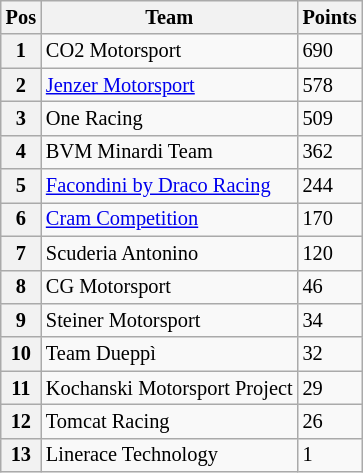<table class="wikitable" style="font-size:85%">
<tr>
<th>Pos</th>
<th>Team</th>
<th>Points</th>
</tr>
<tr>
<th>1</th>
<td> CO2 Motorsport</td>
<td>690</td>
</tr>
<tr>
<th>2</th>
<td> <a href='#'>Jenzer Motorsport</a></td>
<td>578</td>
</tr>
<tr>
<th>3</th>
<td> One Racing</td>
<td>509</td>
</tr>
<tr>
<th>4</th>
<td> BVM Minardi Team</td>
<td>362</td>
</tr>
<tr>
<th>5</th>
<td> <a href='#'>Facondini by Draco Racing</a></td>
<td>244</td>
</tr>
<tr>
<th>6</th>
<td> <a href='#'>Cram Competition</a></td>
<td>170</td>
</tr>
<tr>
<th>7</th>
<td> Scuderia Antonino</td>
<td>120</td>
</tr>
<tr>
<th>8</th>
<td> CG Motorsport</td>
<td>46</td>
</tr>
<tr>
<th>9</th>
<td> Steiner Motorsport</td>
<td>34</td>
</tr>
<tr>
<th>10</th>
<td> Team Dueppì</td>
<td>32</td>
</tr>
<tr>
<th>11</th>
<td> Kochanski Motorsport Project</td>
<td>29</td>
</tr>
<tr>
<th>12</th>
<td> Tomcat Racing</td>
<td>26</td>
</tr>
<tr>
<th>13</th>
<td> Linerace Technology</td>
<td>1</td>
</tr>
</table>
